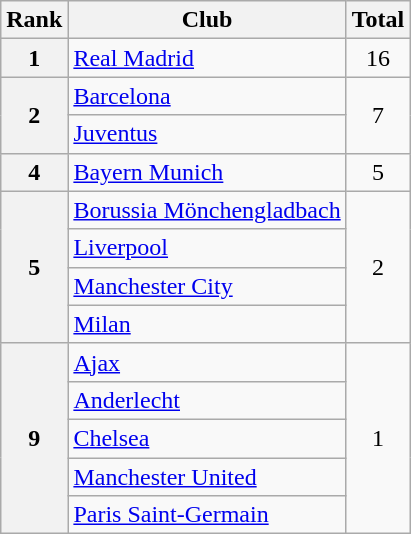<table class="wikitable">
<tr>
<th>Rank</th>
<th>Club</th>
<th>Total</th>
</tr>
<tr>
<th>1</th>
<td> <a href='#'>Real Madrid</a></td>
<td align=center>16</td>
</tr>
<tr>
<th rowspan=2>2</th>
<td> <a href='#'>Barcelona</a></td>
<td rowspan=2 align=center>7</td>
</tr>
<tr>
<td> <a href='#'>Juventus</a></td>
</tr>
<tr>
<th>4</th>
<td> <a href='#'>Bayern Munich</a></td>
<td align=center>5</td>
</tr>
<tr>
<th rowspan=4>5</th>
<td> <a href='#'>Borussia Mönchengladbach</a></td>
<td rowspan=4 align=center>2</td>
</tr>
<tr>
<td> <a href='#'>Liverpool</a></td>
</tr>
<tr>
<td> <a href='#'>Manchester City</a></td>
</tr>
<tr>
<td> <a href='#'>Milan</a></td>
</tr>
<tr>
<th rowspan="5">9</th>
<td> <a href='#'>Ajax</a></td>
<td rowspan="5" align="center">1</td>
</tr>
<tr>
<td> <a href='#'>Anderlecht</a></td>
</tr>
<tr>
<td> <a href='#'>Chelsea</a></td>
</tr>
<tr>
<td> <a href='#'>Manchester United</a></td>
</tr>
<tr>
<td> <a href='#'>Paris Saint-Germain</a></td>
</tr>
</table>
